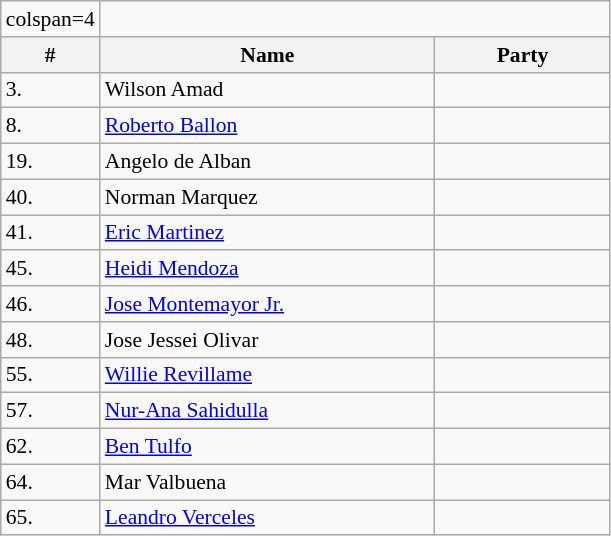<table class=wikitable style="font-size:90%">
<tr>
<td>colspan=4 </td>
</tr>
<tr>
<th>#</th>
<th width=55%>Name</th>
<th colspan=2 width=110px>Party</th>
</tr>
<tr>
<td>3.</td>
<td>Wilson Amad</td>
<td></td>
</tr>
<tr>
<td>8.</td>
<td><a href='#'>Roberto Ballon</a></td>
<td></td>
</tr>
<tr>
<td>19.</td>
<td>Angelo de Alban</td>
<td></td>
</tr>
<tr>
<td>40.</td>
<td>Norman Marquez</td>
<td></td>
</tr>
<tr>
<td>41.</td>
<td><a href='#'>Eric Martinez</a></td>
<td></td>
</tr>
<tr>
<td>45.</td>
<td><a href='#'>Heidi Mendoza</a></td>
<td></td>
</tr>
<tr>
<td>46.</td>
<td><a href='#'>Jose Montemayor Jr.</a></td>
<td></td>
</tr>
<tr>
<td>48.</td>
<td>Jose Jessei Olivar</td>
<td></td>
</tr>
<tr>
<td>55.</td>
<td><a href='#'>Willie Revillame</a></td>
<td></td>
</tr>
<tr>
<td>57.</td>
<td><a href='#'>Nur-Ana Sahidulla</a></td>
<td></td>
</tr>
<tr>
<td>62.</td>
<td><a href='#'>Ben Tulfo</a></td>
<td></td>
</tr>
<tr>
<td>64.</td>
<td>Mar Valbuena</td>
<td></td>
</tr>
<tr>
<td>65.</td>
<td><a href='#'>Leandro Verceles</a></td>
<td></td>
</tr>
</table>
